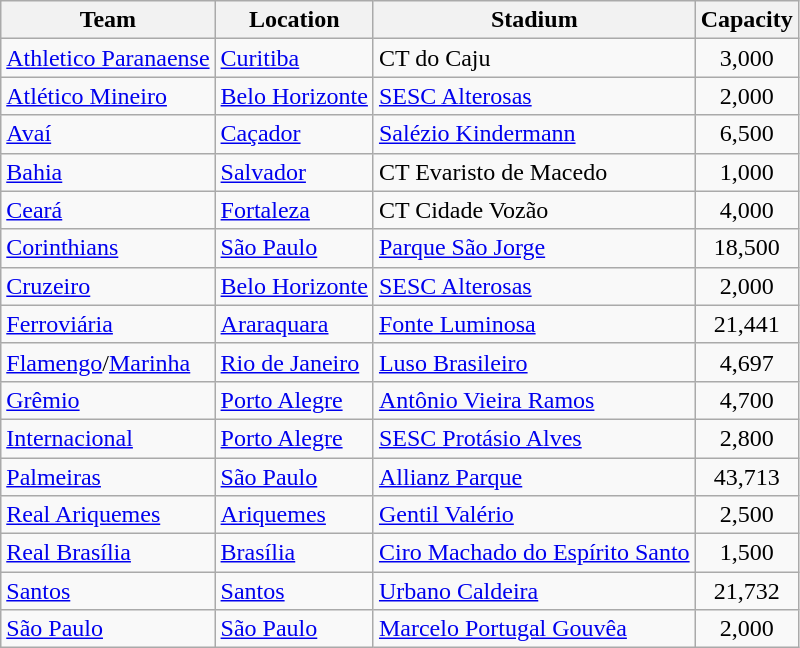<table class="wikitable sortable" style="text-align: left;">
<tr>
<th>Team</th>
<th>Location</th>
<th>Stadium</th>
<th>Capacity</th>
</tr>
<tr>
<td> <a href='#'>Athletico Paranaense</a></td>
<td><a href='#'>Curitiba</a></td>
<td>CT do Caju</td>
<td align=center>3,000</td>
</tr>
<tr>
<td> <a href='#'>Atlético Mineiro</a></td>
<td><a href='#'>Belo Horizonte</a></td>
<td><a href='#'>SESC Alterosas</a></td>
<td align=center>2,000</td>
</tr>
<tr>
<td> <a href='#'>Avaí</a></td>
<td><a href='#'>Caçador</a></td>
<td><a href='#'>Salézio Kindermann</a></td>
<td align=center>6,500</td>
</tr>
<tr>
<td> <a href='#'>Bahia</a></td>
<td><a href='#'>Salvador</a></td>
<td>CT Evaristo de Macedo </td>
<td align=center>1,000</td>
</tr>
<tr>
<td> <a href='#'>Ceará</a></td>
<td><a href='#'>Fortaleza</a></td>
<td>CT Cidade Vozão </td>
<td align=center>4,000</td>
</tr>
<tr>
<td> <a href='#'>Corinthians</a></td>
<td><a href='#'>São Paulo</a></td>
<td><a href='#'>Parque São Jorge</a></td>
<td align=center>18,500</td>
</tr>
<tr>
<td> <a href='#'>Cruzeiro</a></td>
<td><a href='#'>Belo Horizonte</a></td>
<td><a href='#'>SESC Alterosas</a></td>
<td align=center>2,000</td>
</tr>
<tr>
<td> <a href='#'>Ferroviária</a></td>
<td><a href='#'>Araraquara</a></td>
<td><a href='#'>Fonte Luminosa</a></td>
<td align=center>21,441</td>
</tr>
<tr>
<td> <a href='#'>Flamengo</a>/<a href='#'>Marinha</a></td>
<td><a href='#'>Rio de Janeiro</a></td>
<td><a href='#'>Luso Brasileiro</a></td>
<td align=center>4,697</td>
</tr>
<tr>
<td> <a href='#'>Grêmio</a></td>
<td><a href='#'>Porto Alegre</a></td>
<td><a href='#'>Antônio Vieira Ramos</a> </td>
<td align=center>4,700</td>
</tr>
<tr>
<td> <a href='#'>Internacional</a></td>
<td><a href='#'>Porto Alegre</a></td>
<td><a href='#'>SESC Protásio Alves</a></td>
<td align=center>2,800</td>
</tr>
<tr>
<td> <a href='#'>Palmeiras</a></td>
<td><a href='#'>São Paulo</a></td>
<td><a href='#'>Allianz Parque</a></td>
<td align=center>43,713</td>
</tr>
<tr>
<td> <a href='#'>Real Ariquemes</a></td>
<td><a href='#'>Ariquemes</a></td>
<td><a href='#'>Gentil Valério</a></td>
<td align=center>2,500</td>
</tr>
<tr>
<td> <a href='#'>Real Brasília</a></td>
<td><a href='#'>Brasília</a></td>
<td><a href='#'>Ciro Machado do Espírito Santo</a></td>
<td align=center>1,500</td>
</tr>
<tr>
<td> <a href='#'>Santos</a></td>
<td><a href='#'>Santos</a></td>
<td><a href='#'>Urbano Caldeira</a></td>
<td align=center>21,732</td>
</tr>
<tr>
<td> <a href='#'>São Paulo</a></td>
<td><a href='#'>São Paulo</a></td>
<td><a href='#'>Marcelo Portugal Gouvêa</a> </td>
<td align=center>2,000</td>
</tr>
</table>
